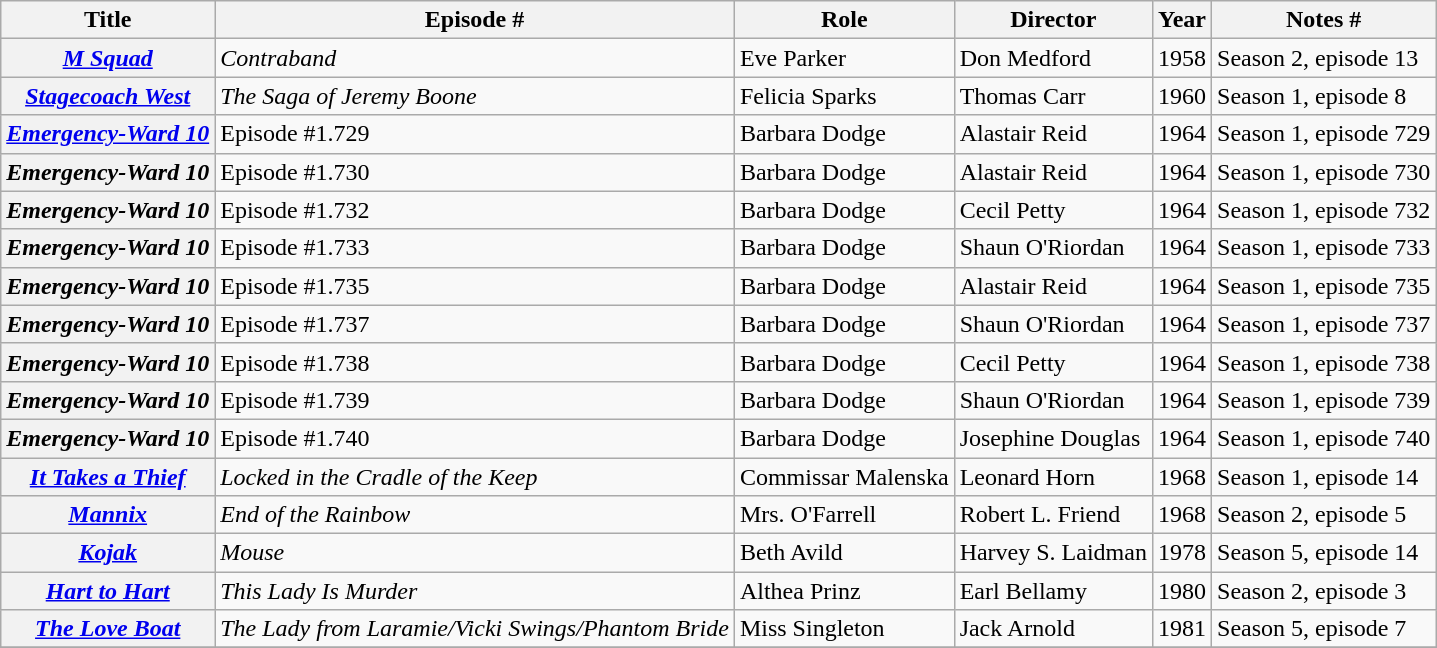<table class="wikitable plainrowheaders sortable">
<tr>
<th scope="col">Title</th>
<th scope="col" class="unsortable">Episode #</th>
<th scope="col">Role</th>
<th scope="col">Director</th>
<th scope="col">Year</th>
<th scope="col" class="unsortable">Notes #</th>
</tr>
<tr>
<th scope="row"><em><a href='#'>M Squad</a></em></th>
<td><em>Contraband</em></td>
<td>Eve Parker</td>
<td>Don Medford</td>
<td>1958</td>
<td>Season 2, episode 13</td>
</tr>
<tr>
<th scope="row"><em><a href='#'>Stagecoach West</a></em></th>
<td><em>The Saga of Jeremy Boone</em></td>
<td>Felicia Sparks</td>
<td>Thomas Carr</td>
<td>1960</td>
<td>Season 1, episode 8</td>
</tr>
<tr>
<th scope="row"><em><a href='#'>Emergency-Ward 10</a></em></th>
<td>Episode #1.729</td>
<td>Barbara Dodge</td>
<td>Alastair Reid</td>
<td>1964</td>
<td>Season 1, episode 729</td>
</tr>
<tr>
<th scope="row"><em>Emergency-Ward 10</em></th>
<td>Episode #1.730</td>
<td>Barbara Dodge</td>
<td>Alastair Reid</td>
<td>1964</td>
<td>Season 1, episode 730</td>
</tr>
<tr>
<th scope="row"><em>Emergency-Ward 10</em></th>
<td>Episode #1.732</td>
<td>Barbara Dodge</td>
<td>Cecil Petty</td>
<td>1964</td>
<td>Season 1, episode 732</td>
</tr>
<tr>
<th scope="row"><em>Emergency-Ward 10</em></th>
<td>Episode #1.733</td>
<td>Barbara Dodge</td>
<td>Shaun O'Riordan</td>
<td>1964</td>
<td>Season 1, episode 733</td>
</tr>
<tr>
<th scope="row"><em>Emergency-Ward 10</em></th>
<td>Episode #1.735</td>
<td>Barbara Dodge</td>
<td>Alastair Reid</td>
<td>1964</td>
<td>Season 1, episode 735</td>
</tr>
<tr>
<th scope="row"><em>Emergency-Ward 10</em></th>
<td>Episode #1.737</td>
<td>Barbara Dodge</td>
<td>Shaun O'Riordan</td>
<td>1964</td>
<td>Season 1, episode 737</td>
</tr>
<tr>
<th scope="row"><em>Emergency-Ward 10</em></th>
<td>Episode #1.738</td>
<td>Barbara Dodge</td>
<td>Cecil Petty</td>
<td>1964</td>
<td>Season 1, episode 738</td>
</tr>
<tr>
<th scope="row"><em>Emergency-Ward 10</em></th>
<td>Episode #1.739</td>
<td>Barbara Dodge</td>
<td>Shaun O'Riordan</td>
<td>1964</td>
<td>Season 1, episode 739</td>
</tr>
<tr>
<th scope="row"><em>Emergency-Ward 10</em></th>
<td>Episode #1.740</td>
<td>Barbara Dodge</td>
<td>Josephine Douglas</td>
<td>1964</td>
<td>Season 1, episode 740</td>
</tr>
<tr>
<th scope="row"><em><a href='#'>It Takes a Thief</a></em></th>
<td><em>Locked in the Cradle of the Keep </em></td>
<td>Commissar Malenska</td>
<td>Leonard Horn</td>
<td>1968</td>
<td>Season 1, episode 14</td>
</tr>
<tr>
<th scope="row"><em><a href='#'>Mannix</a></em></th>
<td><em>End of the Rainbow</em></td>
<td>Mrs. O'Farrell</td>
<td>Robert L. Friend</td>
<td>1968</td>
<td>Season 2, episode 5</td>
</tr>
<tr>
<th scope="row"><em><a href='#'>Kojak</a></em></th>
<td><em>Mouse</em></td>
<td>Beth Avild</td>
<td>Harvey S. Laidman</td>
<td>1978</td>
<td>Season 5, episode 14</td>
</tr>
<tr>
<th scope="row"><em><a href='#'>Hart to Hart</a></em></th>
<td><em>This Lady Is Murder</em></td>
<td>Althea Prinz</td>
<td>Earl Bellamy</td>
<td>1980</td>
<td>Season 2, episode 3</td>
</tr>
<tr>
<th scope="row"><em><a href='#'>The Love Boat</a></em></th>
<td><em>The Lady from Laramie/Vicki Swings/Phantom Bride</em></td>
<td>Miss Singleton</td>
<td>Jack Arnold</td>
<td>1981</td>
<td>Season 5, episode 7</td>
</tr>
<tr>
</tr>
</table>
